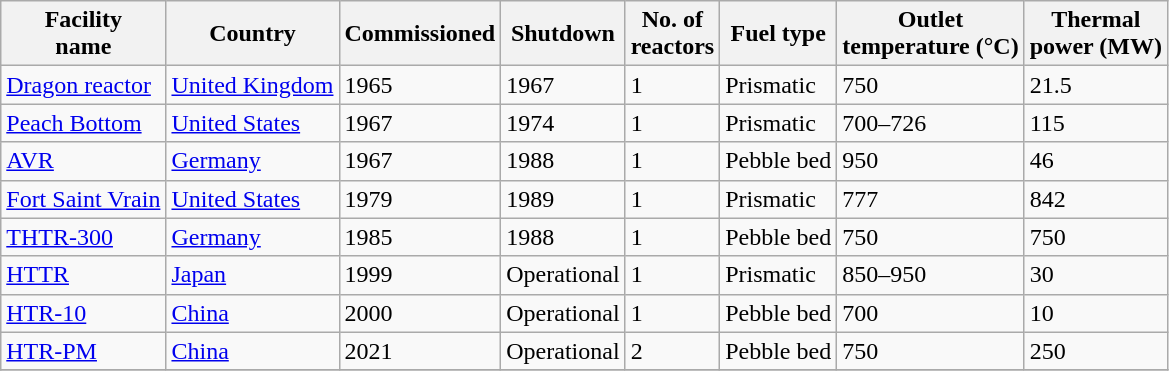<table class="wikitable sortable mw-datatable">
<tr>
<th>Facility<br>name</th>
<th>Country</th>
<th>Commissioned</th>
<th>Shutdown</th>
<th>No. of<br>reactors</th>
<th>Fuel type</th>
<th>Outlet<br>temperature (°C)</th>
<th>Thermal<br>power (MW)</th>
</tr>
<tr>
<td><a href='#'>Dragon reactor</a></td>
<td><a href='#'>United Kingdom</a></td>
<td>1965</td>
<td>1967</td>
<td>1</td>
<td>Prismatic</td>
<td>750</td>
<td>21.5</td>
</tr>
<tr>
<td><a href='#'>Peach Bottom</a></td>
<td><a href='#'>United States</a></td>
<td>1967</td>
<td>1974</td>
<td>1</td>
<td>Prismatic</td>
<td>700–726</td>
<td>115</td>
</tr>
<tr>
<td><a href='#'>AVR</a></td>
<td><a href='#'>Germany</a></td>
<td>1967</td>
<td>1988</td>
<td>1</td>
<td>Pebble bed</td>
<td>950</td>
<td>46</td>
</tr>
<tr>
<td><a href='#'>Fort Saint Vrain</a></td>
<td><a href='#'>United States</a></td>
<td>1979</td>
<td>1989</td>
<td>1</td>
<td>Prismatic</td>
<td>777</td>
<td>842</td>
</tr>
<tr>
<td><a href='#'>THTR-300</a></td>
<td><a href='#'>Germany</a></td>
<td>1985</td>
<td>1988</td>
<td>1</td>
<td>Pebble bed</td>
<td>750</td>
<td>750</td>
</tr>
<tr>
<td><a href='#'>HTTR</a></td>
<td><a href='#'>Japan</a></td>
<td>1999</td>
<td>Operational</td>
<td>1</td>
<td>Prismatic</td>
<td>850–950</td>
<td>30</td>
</tr>
<tr>
<td><a href='#'>HTR-10</a></td>
<td><a href='#'>China</a></td>
<td>2000</td>
<td>Operational</td>
<td>1</td>
<td>Pebble bed</td>
<td>700</td>
<td>10</td>
</tr>
<tr>
<td><a href='#'>HTR-PM</a></td>
<td><a href='#'>China</a></td>
<td>2021</td>
<td>Operational</td>
<td>2</td>
<td>Pebble bed</td>
<td>750</td>
<td>250</td>
</tr>
<tr>
</tr>
</table>
